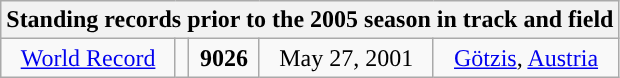<table class="wikitable" style=" text-align:center;">
<tr>
<th colspan="5">Standing records prior to the 2005 season in track and field</th>
</tr>
<tr>
<td><a href='#'>World Record</a></td>
<td></td>
<td><strong>9026</strong></td>
<td>May 27, 2001</td>
<td> <a href='#'>Götzis</a>, <a href='#'>Austria</a></td>
</tr>
</table>
